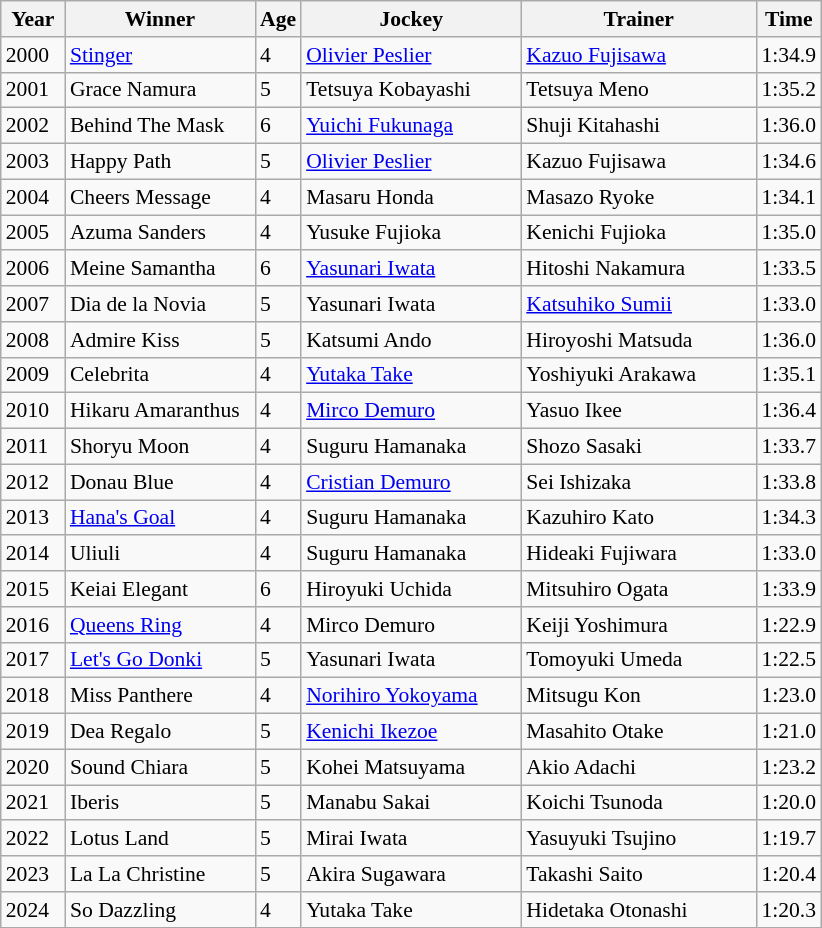<table class="wikitable sortable" style="font-size:90%">
<tr>
<th width="36px">Year<br></th>
<th width="120px">Winner<br></th>
<th>Age<br></th>
<th width="140px">Jockey<br></th>
<th width="150px">Trainer<br></th>
<th>Time<br></th>
</tr>
<tr>
<td>2000</td>
<td><a href='#'>Stinger</a></td>
<td>4</td>
<td><a href='#'>Olivier Peslier</a></td>
<td><a href='#'>Kazuo Fujisawa</a></td>
<td>1:34.9</td>
</tr>
<tr>
<td>2001</td>
<td>Grace Namura</td>
<td>5</td>
<td>Tetsuya Kobayashi</td>
<td>Tetsuya Meno</td>
<td>1:35.2</td>
</tr>
<tr>
<td>2002</td>
<td>Behind The Mask</td>
<td>6</td>
<td><a href='#'>Yuichi Fukunaga</a></td>
<td>Shuji Kitahashi</td>
<td>1:36.0</td>
</tr>
<tr>
<td>2003</td>
<td>Happy Path</td>
<td>5</td>
<td><a href='#'>Olivier Peslier</a></td>
<td>Kazuo Fujisawa</td>
<td>1:34.6</td>
</tr>
<tr>
<td>2004</td>
<td>Cheers Message</td>
<td>4</td>
<td>Masaru Honda</td>
<td>Masazo Ryoke</td>
<td>1:34.1</td>
</tr>
<tr>
<td>2005</td>
<td>Azuma Sanders</td>
<td>4</td>
<td>Yusuke Fujioka</td>
<td>Kenichi Fujioka</td>
<td>1:35.0</td>
</tr>
<tr>
<td>2006</td>
<td>Meine Samantha</td>
<td>6</td>
<td><a href='#'>Yasunari Iwata</a></td>
<td>Hitoshi Nakamura</td>
<td>1:33.5</td>
</tr>
<tr>
<td>2007</td>
<td>Dia de la Novia</td>
<td>5</td>
<td>Yasunari Iwata</td>
<td><a href='#'>Katsuhiko Sumii</a></td>
<td>1:33.0</td>
</tr>
<tr>
<td>2008</td>
<td>Admire Kiss</td>
<td>5</td>
<td>Katsumi Ando</td>
<td>Hiroyoshi Matsuda</td>
<td>1:36.0</td>
</tr>
<tr>
<td>2009</td>
<td>Celebrita</td>
<td>4</td>
<td><a href='#'>Yutaka Take</a></td>
<td>Yoshiyuki Arakawa</td>
<td>1:35.1</td>
</tr>
<tr>
<td>2010</td>
<td>Hikaru Amaranthus</td>
<td>4</td>
<td><a href='#'>Mirco Demuro</a></td>
<td>Yasuo Ikee</td>
<td>1:36.4</td>
</tr>
<tr>
<td>2011</td>
<td>Shoryu Moon</td>
<td>4</td>
<td>Suguru Hamanaka</td>
<td>Shozo Sasaki</td>
<td>1:33.7</td>
</tr>
<tr>
<td>2012</td>
<td>Donau Blue</td>
<td>4</td>
<td><a href='#'>Cristian Demuro</a></td>
<td>Sei Ishizaka</td>
<td>1:33.8</td>
</tr>
<tr>
<td>2013</td>
<td><a href='#'>Hana's Goal</a></td>
<td>4</td>
<td>Suguru Hamanaka</td>
<td>Kazuhiro Kato</td>
<td>1:34.3</td>
</tr>
<tr>
<td>2014</td>
<td>Uliuli</td>
<td>4</td>
<td>Suguru Hamanaka</td>
<td>Hideaki Fujiwara</td>
<td>1:33.0</td>
</tr>
<tr>
<td>2015</td>
<td>Keiai Elegant</td>
<td>6</td>
<td>Hiroyuki Uchida</td>
<td>Mitsuhiro Ogata</td>
<td>1:33.9</td>
</tr>
<tr>
<td>2016</td>
<td><a href='#'>Queens Ring</a></td>
<td>4</td>
<td>Mirco Demuro</td>
<td>Keiji Yoshimura</td>
<td>1:22.9</td>
</tr>
<tr>
<td>2017</td>
<td><a href='#'>Let's Go Donki</a></td>
<td>5</td>
<td>Yasunari Iwata</td>
<td>Tomoyuki Umeda</td>
<td>1:22.5</td>
</tr>
<tr>
<td>2018</td>
<td>Miss Panthere</td>
<td>4</td>
<td><a href='#'>Norihiro Yokoyama</a></td>
<td>Mitsugu Kon</td>
<td>1:23.0</td>
</tr>
<tr>
<td>2019</td>
<td>Dea Regalo</td>
<td>5</td>
<td><a href='#'>Kenichi Ikezoe</a></td>
<td>Masahito Otake</td>
<td>1:21.0</td>
</tr>
<tr>
<td>2020</td>
<td>Sound Chiara</td>
<td>5</td>
<td>Kohei Matsuyama</td>
<td>Akio Adachi</td>
<td>1:23.2</td>
</tr>
<tr>
<td>2021</td>
<td>Iberis</td>
<td>5</td>
<td>Manabu Sakai</td>
<td>Koichi Tsunoda</td>
<td>1:20.0</td>
</tr>
<tr>
<td>2022</td>
<td>Lotus Land</td>
<td>5</td>
<td>Mirai Iwata</td>
<td>Yasuyuki Tsujino</td>
<td>1:19.7</td>
</tr>
<tr>
<td>2023</td>
<td>La La Christine</td>
<td>5</td>
<td>Akira Sugawara</td>
<td>Takashi Saito</td>
<td>1:20.4</td>
</tr>
<tr>
<td>2024</td>
<td>So Dazzling</td>
<td>4</td>
<td>Yutaka Take</td>
<td>Hidetaka Otonashi</td>
<td>1:20.3</td>
</tr>
</table>
